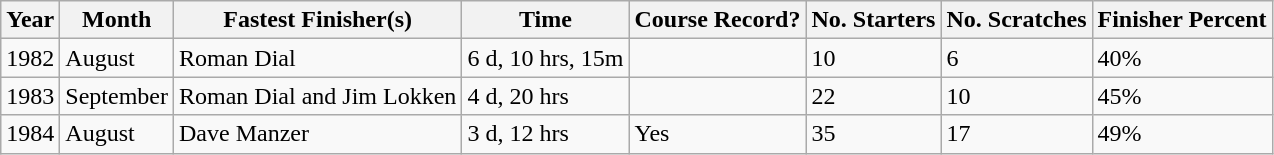<table class="wikitable">
<tr>
<th>Year</th>
<th>Month</th>
<th>Fastest Finisher(s)</th>
<th>Time</th>
<th>Course Record?</th>
<th>No. Starters</th>
<th>No. Scratches</th>
<th>Finisher Percent</th>
</tr>
<tr>
<td>1982</td>
<td>August</td>
<td>Roman Dial</td>
<td>6 d, 10 hrs, 15m</td>
<td></td>
<td>10</td>
<td>6</td>
<td>40%</td>
</tr>
<tr>
<td>1983</td>
<td>September</td>
<td>Roman Dial and Jim Lokken</td>
<td>4 d, 20 hrs</td>
<td></td>
<td>22</td>
<td>10</td>
<td>45%</td>
</tr>
<tr>
<td>1984</td>
<td>August</td>
<td>Dave Manzer</td>
<td>3 d, 12 hrs</td>
<td>Yes</td>
<td>35</td>
<td>17</td>
<td>49%</td>
</tr>
</table>
